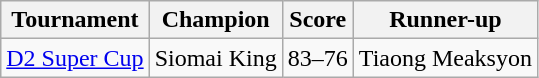<table class="wikitable">
<tr>
<th>Tournament</th>
<th>Champion</th>
<th>Score</th>
<th>Runner-up</th>
</tr>
<tr>
<td align=center><a href='#'>D2 Super Cup</a></td>
<td>Siomai King</td>
<td align=center>83–76</td>
<td>Tiaong Meaksyon</td>
</tr>
</table>
